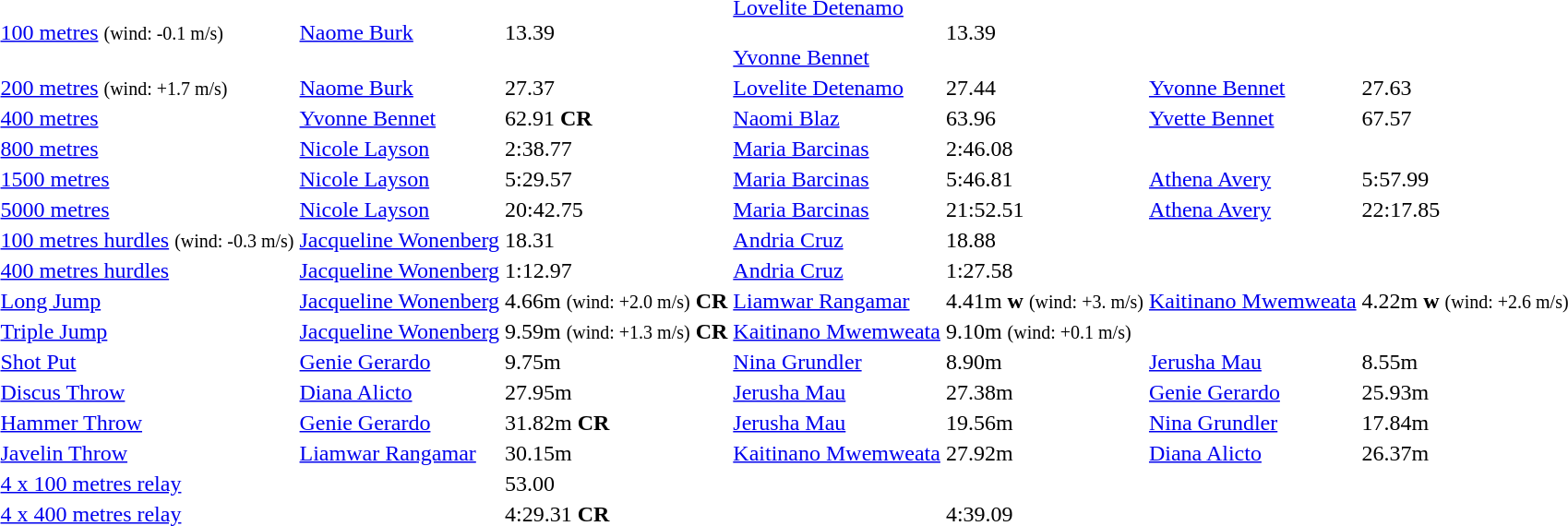<table>
<tr>
<td><a href='#'>100 metres</a> <small>(wind: -0.1 m/s)</small></td>
<td align=left><a href='#'>Naome Burk</a> <br> </td>
<td>13.39</td>
<td align=left><a href='#'>Lovelite Detenamo</a> <br>  <br> <a href='#'>Yvonne Bennet</a> <br> </td>
<td>13.39</td>
<td></td>
<td></td>
</tr>
<tr>
<td><a href='#'>200 metres</a> <small>(wind: +1.7 m/s)</small></td>
<td align=left><a href='#'>Naome Burk</a> <br> </td>
<td>27.37</td>
<td align=left><a href='#'>Lovelite Detenamo</a> <br> </td>
<td>27.44</td>
<td align=left><a href='#'>Yvonne Bennet</a> <br> </td>
<td>27.63</td>
</tr>
<tr>
<td><a href='#'>400 metres</a></td>
<td align=left><a href='#'>Yvonne Bennet</a> <br> </td>
<td>62.91 <strong>CR</strong></td>
<td align=left><a href='#'>Naomi Blaz</a> <br> </td>
<td>63.96</td>
<td align=left><a href='#'>Yvette Bennet</a> <br> </td>
<td>67.57</td>
</tr>
<tr>
<td><a href='#'>800 metres</a></td>
<td align=left><a href='#'>Nicole Layson</a> <br> </td>
<td>2:38.77</td>
<td align=left><a href='#'>Maria Barcinas</a> <br> </td>
<td>2:46.08</td>
<td></td>
<td></td>
</tr>
<tr>
<td><a href='#'>1500 metres</a></td>
<td align=left><a href='#'>Nicole Layson</a> <br> </td>
<td>5:29.57</td>
<td align=left><a href='#'>Maria Barcinas</a> <br> </td>
<td>5:46.81</td>
<td align=left><a href='#'>Athena Avery</a> <br> </td>
<td>5:57.99</td>
</tr>
<tr>
<td><a href='#'>5000 metres</a></td>
<td align=left><a href='#'>Nicole Layson</a> <br> </td>
<td>20:42.75</td>
<td align=left><a href='#'>Maria Barcinas</a> <br> </td>
<td>21:52.51</td>
<td align=left><a href='#'>Athena Avery</a> <br> </td>
<td>22:17.85</td>
</tr>
<tr>
<td><a href='#'>100 metres hurdles</a> <small>(wind: -0.3 m/s)</small></td>
<td align=left><a href='#'>Jacqueline Wonenberg</a> <br> </td>
<td>18.31</td>
<td align=left><a href='#'>Andria Cruz</a> <br> </td>
<td>18.88</td>
<td></td>
<td></td>
</tr>
<tr>
<td><a href='#'>400 metres hurdles</a></td>
<td align=left><a href='#'>Jacqueline Wonenberg</a> <br> </td>
<td>1:12.97</td>
<td align=left><a href='#'>Andria Cruz</a> <br> </td>
<td>1:27.58</td>
<td></td>
<td></td>
</tr>
<tr>
<td><a href='#'>Long Jump</a></td>
<td align=left><a href='#'>Jacqueline Wonenberg</a> <br> </td>
<td>4.66m <small>(wind: +2.0 m/s)</small> <strong>CR</strong></td>
<td align=left><a href='#'>Liamwar Rangamar</a> <br> </td>
<td>4.41m <strong>w</strong> <small>(wind: +3. m/s)</small></td>
<td align=left><a href='#'>Kaitinano Mwemweata</a> <br> </td>
<td>4.22m <strong>w</strong> <small>(wind: +2.6 m/s)</small></td>
</tr>
<tr>
<td><a href='#'>Triple Jump</a></td>
<td align=left><a href='#'>Jacqueline Wonenberg</a> <br> </td>
<td>9.59m <small>(wind: +1.3 m/s)</small> <strong>CR</strong></td>
<td align=left><a href='#'>Kaitinano Mwemweata</a> <br> </td>
<td>9.10m <small>(wind: +0.1 m/s)</small></td>
<td></td>
<td></td>
</tr>
<tr>
<td><a href='#'>Shot Put</a></td>
<td align=left><a href='#'>Genie Gerardo</a> <br> </td>
<td>9.75m</td>
<td align=left><a href='#'>Nina Grundler</a> <br> </td>
<td>8.90m</td>
<td align=left><a href='#'>Jerusha Mau</a> <br> </td>
<td>8.55m</td>
</tr>
<tr>
<td><a href='#'>Discus Throw</a></td>
<td align=left><a href='#'>Diana Alicto</a> <br> </td>
<td>27.95m</td>
<td align=left><a href='#'>Jerusha Mau</a> <br> </td>
<td>27.38m</td>
<td align=left><a href='#'>Genie Gerardo</a> <br> </td>
<td>25.93m</td>
</tr>
<tr>
<td><a href='#'>Hammer Throw</a></td>
<td align=left><a href='#'>Genie Gerardo</a> <br> </td>
<td>31.82m <strong>CR</strong></td>
<td align=left><a href='#'>Jerusha Mau</a> <br> </td>
<td>19.56m</td>
<td align=left><a href='#'>Nina Grundler</a> <br> </td>
<td>17.84m</td>
</tr>
<tr>
<td><a href='#'>Javelin Throw</a></td>
<td align=left><a href='#'>Liamwar Rangamar</a> <br> </td>
<td>30.15m</td>
<td align=left><a href='#'>Kaitinano Mwemweata</a> <br> </td>
<td>27.92m</td>
<td align=left><a href='#'>Diana Alicto</a> <br> </td>
<td>26.37m</td>
</tr>
<tr>
<td><a href='#'>4 x 100 metres relay</a></td>
<td></td>
<td>53.00</td>
<td></td>
<td></td>
<td></td>
<td></td>
</tr>
<tr>
<td><a href='#'>4 x 400 metres relay</a></td>
<td></td>
<td>4:29.31 <strong>CR</strong></td>
<td></td>
<td>4:39.09</td>
<td></td>
<td></td>
</tr>
</table>
